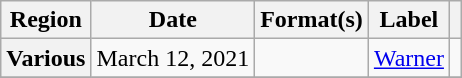<table class="wikitable plainrowheaders">
<tr>
<th scope="col">Region</th>
<th scope="col">Date</th>
<th scope="col">Format(s)</th>
<th scope="col">Label</th>
<th scope="col"></th>
</tr>
<tr>
<th scope="row">Various</th>
<td>March 12, 2021</td>
<td></td>
<td><a href='#'>Warner</a></td>
<td align="center"></td>
</tr>
<tr>
</tr>
</table>
